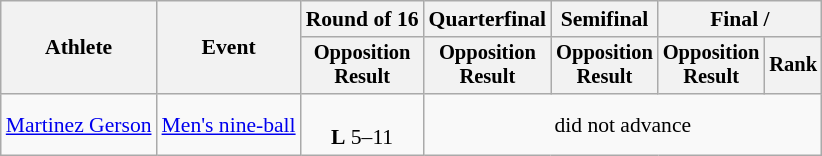<table class=wikitable style=font-size:90%;text-align:center>
<tr>
<th rowspan=2>Athlete</th>
<th rowspan=2>Event</th>
<th>Round of 16</th>
<th>Quarterfinal</th>
<th>Semifinal</th>
<th colspan=2>Final / </th>
</tr>
<tr style=font-size:95%>
<th>Opposition<br>Result</th>
<th>Opposition<br>Result</th>
<th>Opposition<br>Result</th>
<th>Opposition<br>Result</th>
<th>Rank</th>
</tr>
<tr>
<td align=left><a href='#'>Martinez Gerson</a></td>
<td align=left><a href='#'>Men's nine-ball</a></td>
<td><br><strong>L</strong> 5–11</td>
<td colspan=4>did not advance</td>
</tr>
</table>
